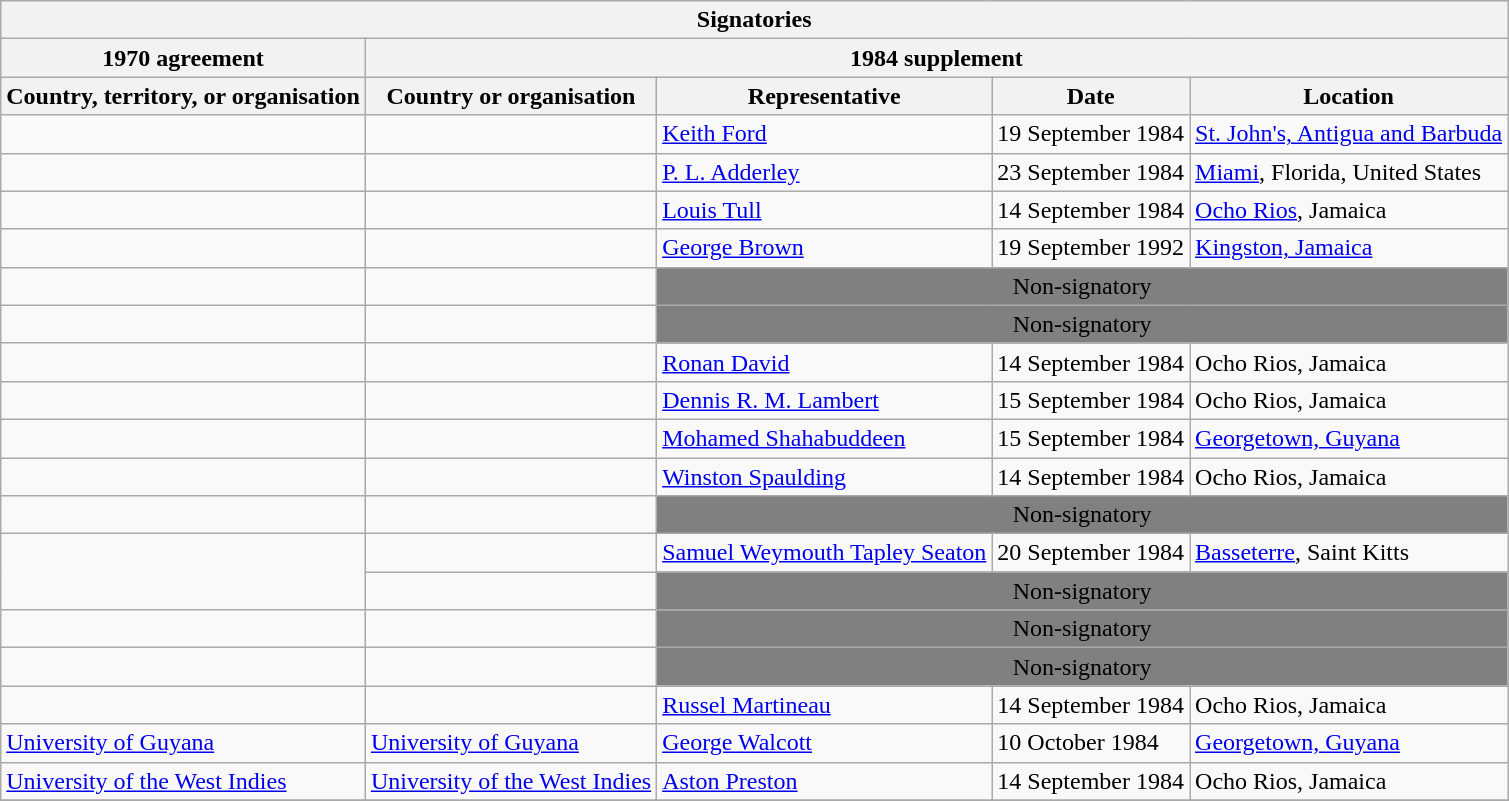<table class="wikitable">
<tr>
<th colspan=5>Signatories</th>
</tr>
<tr>
<th>1970 agreement</th>
<th colspan=4>1984 supplement</th>
</tr>
<tr>
<th>Country, territory, or organisation</th>
<th>Country or organisation</th>
<th>Representative</th>
<th>Date</th>
<th>Location</th>
</tr>
<tr>
<td></td>
<td></td>
<td><a href='#'>Keith Ford</a></td>
<td>19 September 1984</td>
<td><a href='#'>St. John's, Antigua and Barbuda</a></td>
</tr>
<tr>
<td></td>
<td></td>
<td><a href='#'>P. L. Adderley</a></td>
<td>23 September 1984</td>
<td><a href='#'>Miami</a>, Florida, United States</td>
</tr>
<tr>
<td></td>
<td></td>
<td><a href='#'>Louis Tull</a></td>
<td>14 September 1984</td>
<td><a href='#'>Ocho Rios</a>, Jamaica</td>
</tr>
<tr>
<td></td>
<td></td>
<td><a href='#'>George Brown</a></td>
<td>19 September 1992</td>
<td><a href='#'>Kingston, Jamaica</a></td>
</tr>
<tr>
<td></td>
<td></td>
<td colspan=3 style="background: #808080; text-align: center">Non-signatory</td>
</tr>
<tr>
<td></td>
<td></td>
<td colspan=3 style="background: #808080; text-align: center">Non-signatory</td>
</tr>
<tr>
<td></td>
<td></td>
<td><a href='#'>Ronan David</a></td>
<td>14 September 1984</td>
<td>Ocho Rios, Jamaica</td>
</tr>
<tr>
<td></td>
<td></td>
<td><a href='#'>Dennis R. M. Lambert</a></td>
<td>15 September 1984</td>
<td>Ocho Rios, Jamaica</td>
</tr>
<tr>
<td></td>
<td></td>
<td><a href='#'>Mohamed Shahabuddeen</a></td>
<td>15 September 1984</td>
<td><a href='#'>Georgetown, Guyana</a></td>
</tr>
<tr>
<td></td>
<td></td>
<td><a href='#'>Winston Spaulding</a></td>
<td>14 September 1984</td>
<td>Ocho Rios, Jamaica</td>
</tr>
<tr>
<td></td>
<td></td>
<td colspan=3 style="background: #808080; text-align: center">Non-signatory</td>
</tr>
<tr>
<td rowspan=2></td>
<td></td>
<td><a href='#'>Samuel Weymouth Tapley Seaton</a></td>
<td>20 September 1984</td>
<td><a href='#'>Basseterre</a>, Saint Kitts</td>
</tr>
<tr>
<td></td>
<td colspan=3 style="background: #808080; text-align: center">Non-signatory</td>
</tr>
<tr>
<td></td>
<td></td>
<td colspan=3 style="background: #808080; text-align: center">Non-signatory</td>
</tr>
<tr>
<td></td>
<td></td>
<td colspan=3 style="background: #808080; text-align: center">Non-signatory</td>
</tr>
<tr>
<td></td>
<td></td>
<td><a href='#'>Russel Martineau</a></td>
<td>14 September 1984</td>
<td>Ocho Rios, Jamaica</td>
</tr>
<tr>
<td><a href='#'>University of Guyana</a></td>
<td><a href='#'>University of Guyana</a></td>
<td><a href='#'>George Walcott</a></td>
<td>10 October 1984</td>
<td><a href='#'>Georgetown, Guyana</a></td>
</tr>
<tr>
<td><a href='#'>University of the West Indies</a></td>
<td><a href='#'>University of the West Indies</a></td>
<td><a href='#'>Aston Preston</a></td>
<td>14 September 1984</td>
<td>Ocho Rios, Jamaica</td>
</tr>
<tr>
</tr>
</table>
